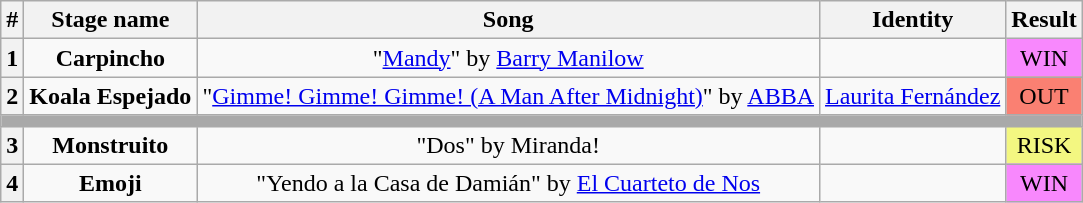<table class="wikitable plainrowheaders" style="text-align: center;">
<tr>
<th>#</th>
<th>Stage name</th>
<th>Song</th>
<th>Identity</th>
<th>Result</th>
</tr>
<tr>
<th><strong>1</strong></th>
<td><strong>Carpincho</strong></td>
<td>"<a href='#'>Mandy</a>" by <a href='#'>Barry Manilow</a></td>
<td></td>
<td bgcolor="#F888FD">WIN</td>
</tr>
<tr>
<th><strong>2</strong></th>
<td><strong>Koala Espejado</strong></td>
<td>"<a href='#'>Gimme! Gimme! Gimme! (A Man After Midnight)</a>" by <a href='#'>ABBA</a></td>
<td><a href='#'>Laurita Fernández</a></td>
<td bgcolor="salmon">OUT</td>
</tr>
<tr>
<td colspan="5" style="background:darkgray"></td>
</tr>
<tr>
<th><strong>3</strong></th>
<td><strong>Monstruito</strong></td>
<td>"Dos" by Miranda!</td>
<td></td>
<td bgcolor="#F3F781">RISK</td>
</tr>
<tr>
<th><strong>4</strong></th>
<td><strong>Emoji</strong></td>
<td>"Yendo a la Casa de Damián" by <a href='#'>El Cuarteto de Nos</a></td>
<td></td>
<td bgcolor="#F888FD">WIN</td>
</tr>
</table>
